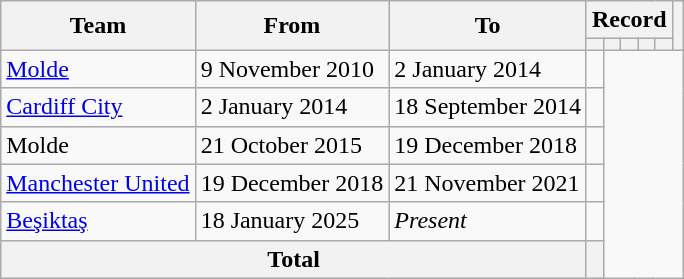<table class="wikitable" style="text-align: center;">
<tr>
<th rowspan="2">Team</th>
<th rowspan="2">From</th>
<th rowspan="2">To</th>
<th colspan="5">Record</th>
<th rowspan="2"></th>
</tr>
<tr>
<th></th>
<th></th>
<th></th>
<th></th>
<th></th>
</tr>
<tr>
<td align="left"><a href='#'>Molde</a></td>
<td align="left">9 November 2010</td>
<td align="left">2 January 2014<br></td>
<td></td>
</tr>
<tr>
<td align="left"><a href='#'>Cardiff City</a></td>
<td align=left>2 January 2014</td>
<td align=left>18 September 2014<br></td>
<td></td>
</tr>
<tr>
<td align="left">Molde</td>
<td align="left">21 October 2015</td>
<td align="left">19 December 2018<br></td>
<td></td>
</tr>
<tr>
<td align="left"><a href='#'>Manchester United</a></td>
<td align="left">19 December 2018</td>
<td align="left">21 November 2021<br></td>
<td></td>
</tr>
<tr>
<td align="left"><a href='#'>Beşiktaş</a></td>
<td align="left">18 January 2025</td>
<td align="left"><em>Present</em><br></td>
<td></td>
</tr>
<tr>
<th colspan="3">Total<br></th>
<th></th>
</tr>
</table>
